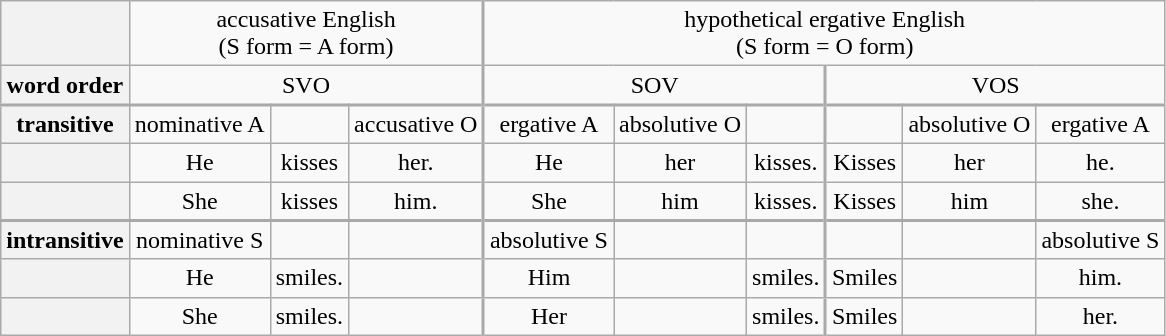<table class="wikitable">
<tr>
<th colspan="1" align="center"></th>
<td colspan="3" align="center">accusative English<br>(S form = A form)</td>
<td colspan="6" align="center" style="border-left: 2px solid darkgray;">hypothetical ergative English<br>(S form = O form)</td>
</tr>
<tr>
<th colspan="1" align="center">word order</th>
<td colspan="3" align="center">SVO</td>
<td colspan="3" align="center" style="border-left: 2px solid darkgray;">SOV</td>
<td colspan="3" align="center" style="border-left: 2px solid darkgray;">VOS</td>
</tr>
<tr style="border-top: 2px solid darkgray;">
<th colspan="1" align="center">transitive</th>
<td colspan="1" align="center">nominative A</td>
<td colspan="1" align="center"></td>
<td colspan="1" align="center">accusative O</td>
<td colspan="1" align="center" style="border-left: 2px solid darkgray;">ergative A</td>
<td colspan="1" align="center">absolutive O</td>
<td colspan="1" align="center"></td>
<td colspan="1" align="center" style="border-left: 2px solid darkgray;"></td>
<td colspan="1" align="center">absolutive O</td>
<td colspan="1" align="center">ergative A</td>
</tr>
<tr>
<th colspan="1" align="center"></th>
<td colspan="1" align="center">He</td>
<td colspan="1" align="center">kisses</td>
<td colspan="1" align="center">her.</td>
<td colspan="1" align="center" style="border-left: 2px solid darkgray;">He</td>
<td colspan="1" align="center">her</td>
<td colspan="1" align="center">kisses.</td>
<td colspan="1" align="center" style="border-left: 2px solid darkgray;">Kisses</td>
<td colspan="1" align="center">her</td>
<td colspan="1" align="center">he.</td>
</tr>
<tr>
<th colspan="1" align="center"></th>
<td colspan="1" align="center">She</td>
<td colspan="1" align="center">kisses</td>
<td colspan="1" align="center">him.</td>
<td colspan="1" align="center" style="border-left: 2px solid darkgray;">She</td>
<td colspan="1" align="center">him</td>
<td colspan="1" align="center">kisses.</td>
<td colspan="1" align="center" style="border-left: 2px solid darkgray;">Kisses</td>
<td colspan="1" align="center">him</td>
<td colspan="1" align="center">she.</td>
</tr>
<tr style="border-top: 2px solid darkgray;">
<th colspan="1" align="center">intransitive</th>
<td colspan="1" align="center">nominative S</td>
<td colspan="1" align="center"></td>
<td colspan="1" align="center"></td>
<td colspan="1" align="center" style="border-left: 2px solid darkgray;">absolutive S</td>
<td colspan="1" align="center"></td>
<td colspan="1" align="center"></td>
<td colspan="1" align="center" style="border-left: 2px solid darkgray;"></td>
<td colspan="1" align="center"></td>
<td colspan="1" align="center">absolutive S</td>
</tr>
<tr>
<th colspan="1" align="center"></th>
<td colspan="1" align="center">He</td>
<td colspan="1" align="center">smiles.</td>
<td colspan="1" align="center"></td>
<td colspan="1" align="center" style="border-left: 2px solid darkgray;">Him</td>
<td colspan="1" align="center"></td>
<td colspan="1" align="center">smiles.</td>
<td colspan="1" align="center" style="border-left: 2px solid darkgray;">Smiles</td>
<td colspan="1" align="center"></td>
<td colspan="1" align="center">him.</td>
</tr>
<tr>
<th colspan="1" align="center"></th>
<td colspan="1" align="center">She</td>
<td colspan="1" align="center">smiles.</td>
<td colspan="1" align="center"></td>
<td colspan="1" align="center" style="border-left: 2px solid darkgray;">Her</td>
<td colspan="1" align="center"></td>
<td colspan="1" align="center">smiles.</td>
<td colspan="1" align="center" style="border-left: 2px solid darkgray;">Smiles</td>
<td colspan="1" align="center"></td>
<td colspan="1" align="center">her.</td>
</tr>
</table>
